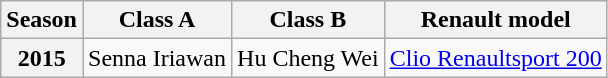<table class="wikitable">
<tr>
<th>Season</th>
<th>Class A</th>
<th>Class B</th>
<th>Renault model</th>
</tr>
<tr>
<th>2015</th>
<td> Senna Iriawan</td>
<td> Hu Cheng Wei</td>
<td rowspan=1><a href='#'>Clio Renaultsport 200</a></td>
</tr>
</table>
